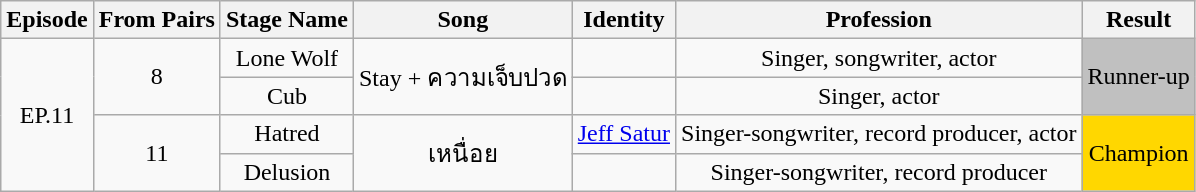<table class="wikitable">
<tr>
<th>Episode</th>
<th>From Pairs</th>
<th>Stage Name</th>
<th>Song</th>
<th>Identity</th>
<th>Profession</th>
<th>Result</th>
</tr>
<tr>
<td rowspan="5" style="text-align:center;">EP.11</td>
<td rowspan="2" style="text-align:center;">8</td>
<td style="text-align:center;">Lone Wolf</td>
<td rowspan="2" style="text-align:center;">Stay + ความเจ็บปวด</td>
<td style="text-align:center;"></td>
<td style="text-align:center;">Singer, songwriter, actor</td>
<td rowspan="2" style="text-align:center; background:Silver;">Runner-up</td>
</tr>
<tr>
<td style="text-align:center;">Cub</td>
<td style="text-align:center;"></td>
<td style="text-align:center;">Singer, actor</td>
</tr>
<tr>
<td rowspan="2" style="text-align:center;">11</td>
<td style="text-align:center;">Hatred</td>
<td rowspan="2" style="text-align:center;">เหนื่อย</td>
<td style="text-align:center;"><a href='#'>Jeff Satur</a></td>
<td style="text-align:center;">Singer-songwriter, record producer, actor</td>
<td rowspan="2" style="text-align:center; background:Gold;">Champion</td>
</tr>
<tr>
<td style="text-align:center;">Delusion</td>
<td style="text-align:center;"></td>
<td style="text-align:center;">Singer-songwriter, record producer</td>
</tr>
</table>
